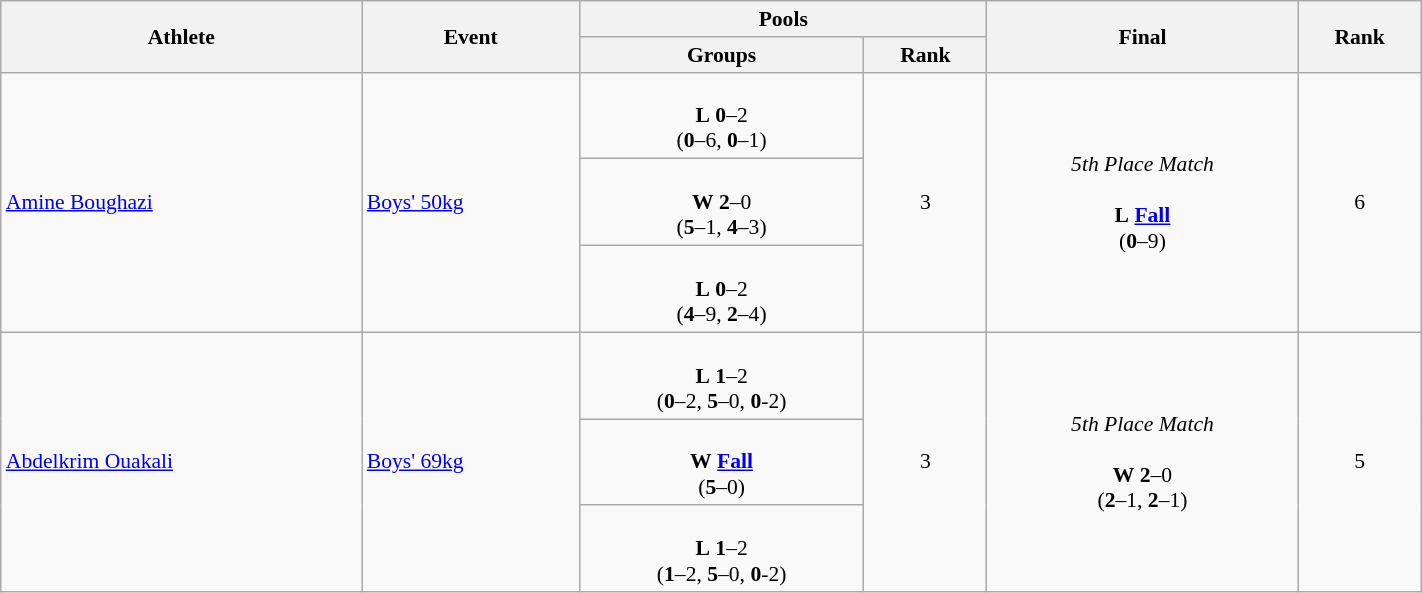<table class="wikitable" width="75%" style="text-align:left; font-size:90%">
<tr>
<th rowspan="2">Athlete</th>
<th rowspan="2">Event</th>
<th colspan="2">Pools</th>
<th rowspan="2">Final</th>
<th rowspan="2">Rank</th>
</tr>
<tr>
<th>Groups</th>
<th>Rank</th>
</tr>
<tr>
<td rowspan="3"><a href='#'>Amine Boughazi</a></td>
<td rowspan="3"><a href='#'>Boys' 50kg</a></td>
<td align=center><br><strong>L</strong> <strong>0</strong>–2<br>(<strong>0</strong>–6, <strong>0</strong>–1)</td>
<td rowspan="3" align=center>3</td>
<td align=center rowspan=3><em>5th Place Match</em><br><br><strong>L</strong> <strong><a href='#'>Fall</a></strong><br>(<strong>0</strong>–9)</td>
<td rowspan="3" align="center">6</td>
</tr>
<tr>
<td align=center><br><strong>W</strong> <strong>2</strong>–0<br>(<strong>5</strong>–1, <strong>4</strong>–3)</td>
</tr>
<tr>
<td align=center><br><strong>L</strong> <strong>0</strong>–2<br>(<strong>4</strong>–9, <strong>2</strong>–4)</td>
</tr>
<tr>
<td rowspan="3"><a href='#'>Abdelkrim Ouakali</a></td>
<td rowspan="3"><a href='#'>Boys' 69kg</a></td>
<td align=center><br><strong>L</strong> <strong>1</strong>–2<br>(<strong>0</strong>–2, <strong>5</strong>–0, <strong>0</strong>-2)</td>
<td rowspan="3" align=center>3</td>
<td align=center rowspan=3><em>5th Place Match</em><br><br><strong>W</strong> <strong>2</strong>–0<br>(<strong>2</strong>–1, <strong>2</strong>–1)</td>
<td rowspan="3" align="center">5</td>
</tr>
<tr>
<td align=center><br><strong>W</strong> <strong><a href='#'>Fall</a></strong><br>(<strong>5</strong>–0)</td>
</tr>
<tr>
<td align=center><br><strong>L</strong> <strong>1</strong>–2<br>(<strong>1</strong>–2, <strong>5</strong>–0, <strong>0</strong>-2)</td>
</tr>
</table>
